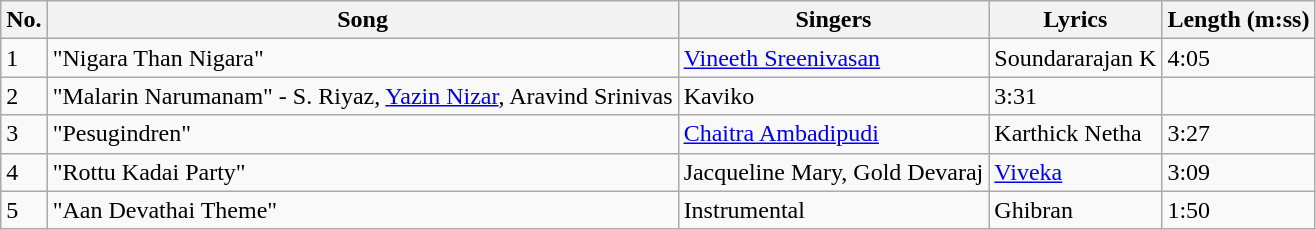<table class="wikitable">
<tr>
<th>No.</th>
<th>Song</th>
<th>Singers</th>
<th>Lyrics</th>
<th>Length (m:ss)</th>
</tr>
<tr>
<td>1</td>
<td>"Nigara Than Nigara"</td>
<td><a href='#'>Vineeth Sreenivasan</a></td>
<td>Soundararajan K</td>
<td>4:05</td>
</tr>
<tr>
<td>2</td>
<td>"Malarin Narumanam" - S. Riyaz, <a href='#'>Yazin Nizar</a>, Aravind Srinivas</td>
<td>Kaviko</td>
<td>3:31</td>
</tr>
<tr>
<td>3</td>
<td>"Pesugindren"</td>
<td><a href='#'>Chaitra Ambadipudi</a></td>
<td>Karthick Netha</td>
<td>3:27</td>
</tr>
<tr>
<td>4</td>
<td>"Rottu Kadai Party"</td>
<td>Jacqueline Mary, Gold Devaraj</td>
<td><a href='#'>Viveka</a></td>
<td>3:09</td>
</tr>
<tr>
<td>5</td>
<td>"Aan Devathai Theme"</td>
<td>Instrumental</td>
<td>Ghibran</td>
<td>1:50</td>
</tr>
</table>
